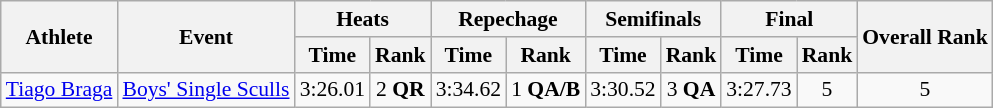<table class="wikitable" style="font-size:90%">
<tr>
<th rowspan="2">Athlete</th>
<th rowspan="2">Event</th>
<th colspan="2">Heats</th>
<th colspan="2">Repechage</th>
<th colspan="2">Semifinals</th>
<th colspan="2">Final</th>
<th rowspan="2">Overall Rank</th>
</tr>
<tr>
<th>Time</th>
<th>Rank</th>
<th>Time</th>
<th>Rank</th>
<th>Time</th>
<th>Rank</th>
<th>Time</th>
<th>Rank</th>
</tr>
<tr>
<td><a href='#'>Tiago Braga</a></td>
<td><a href='#'>Boys' Single Sculls</a></td>
<td align=center>3:26.01</td>
<td align=center>2 <strong>QR</strong></td>
<td align=center>3:34.62</td>
<td align=center>1 <strong>QA/B</strong></td>
<td align=center>3:30.52</td>
<td align=center>3 <strong>QA</strong></td>
<td align=center>3:27.73</td>
<td align=center>5</td>
<td align=center>5</td>
</tr>
</table>
